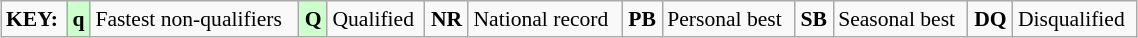<table class="wikitable" style="margin:0.5em auto; font-size:90%;position:relative;" width=60%>
<tr>
<td><strong>KEY:</strong></td>
<td bgcolor=ccffcc align=center><strong>q</strong></td>
<td>Fastest non-qualifiers</td>
<td bgcolor=ccffcc align=center><strong>Q</strong></td>
<td>Qualified</td>
<td align=center><strong>NR</strong></td>
<td>National record</td>
<td align=center><strong>PB</strong></td>
<td>Personal best</td>
<td align=center><strong>SB</strong></td>
<td>Seasonal best</td>
<td align=center><strong>DQ</strong></td>
<td>Disqualified</td>
</tr>
</table>
